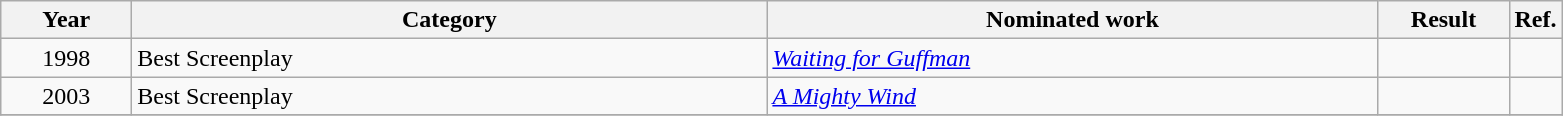<table class=wikitable>
<tr>
<th scope="col" style="width:5em;">Year</th>
<th scope="col" style="width:26em;">Category</th>
<th scope="col" style="width:25em;">Nominated work</th>
<th scope="col" style="width:5em;">Result</th>
<th>Ref.</th>
</tr>
<tr>
<td style="text-align:center;">1998</td>
<td>Best Screenplay</td>
<td><em><a href='#'>Waiting for Guffman</a></em></td>
<td></td>
<td></td>
</tr>
<tr>
<td style="text-align:center;">2003</td>
<td>Best Screenplay</td>
<td><em><a href='#'>A Mighty Wind</a></em></td>
<td></td>
<td></td>
</tr>
<tr>
</tr>
</table>
